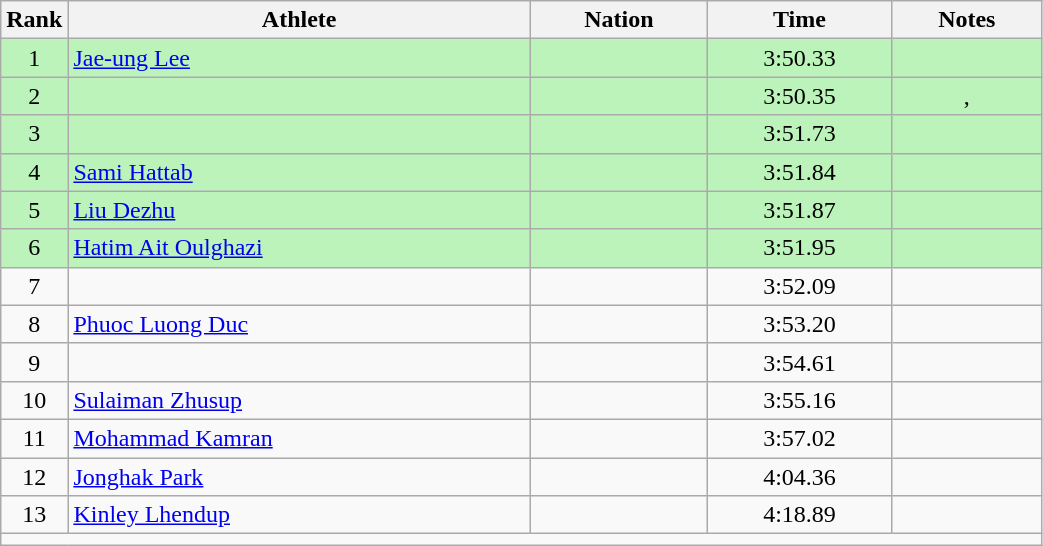<table class="wikitable sortable" style="text-align:center;width: 55%;">
<tr>
<th scope="col" style="width: 10px;">Rank</th>
<th scope="col">Athlete</th>
<th scope="col">Nation</th>
<th scope="col">Time</th>
<th scope="col">Notes</th>
</tr>
<tr bgcolor=bbf3bb>
<td>1</td>
<td align="left"><a href='#'>Jae-ung Lee</a></td>
<td align="left"></td>
<td>3:50.33</td>
<td></td>
</tr>
<tr bgcolor=bbf3bb>
<td>2</td>
<td align="left"></td>
<td align="left"></td>
<td>3:50.35</td>
<td>, </td>
</tr>
<tr bgcolor=bbf3bb>
<td>3</td>
<td align="left"></td>
<td align="left"></td>
<td>3:51.73</td>
<td></td>
</tr>
<tr bgcolor=bbf3bb>
<td>4</td>
<td align="left"><a href='#'>Sami Hattab</a></td>
<td align="left"></td>
<td>3:51.84</td>
<td></td>
</tr>
<tr bgcolor=bbf3bb>
<td>5</td>
<td align="left"><a href='#'>Liu Dezhu</a></td>
<td align="left"></td>
<td>3:51.87</td>
<td></td>
</tr>
<tr bgcolor=bbf3bb>
<td>6</td>
<td align="left"><a href='#'>Hatim Ait Oulghazi</a></td>
<td align="left"></td>
<td>3:51.95</td>
<td></td>
</tr>
<tr>
<td>7</td>
<td align="left"></td>
<td align="left"></td>
<td>3:52.09</td>
<td></td>
</tr>
<tr>
<td>8</td>
<td align="left"><a href='#'>Phuoc Luong Duc</a></td>
<td align="left"></td>
<td>3:53.20</td>
<td></td>
</tr>
<tr>
<td>9</td>
<td align="left"></td>
<td align="left"></td>
<td>3:54.61</td>
<td></td>
</tr>
<tr>
<td>10</td>
<td align=left><a href='#'>Sulaiman Zhusup</a></td>
<td align=left></td>
<td>3:55.16</td>
<td></td>
</tr>
<tr>
<td>11</td>
<td align="left"><a href='#'>Mohammad Kamran</a></td>
<td align="left"></td>
<td>3:57.02</td>
<td></td>
</tr>
<tr>
<td>12</td>
<td align="left"><a href='#'>Jonghak Park</a></td>
<td align="left"></td>
<td>4:04.36</td>
<td></td>
</tr>
<tr>
<td>13</td>
<td align="left"><a href='#'>Kinley Lhendup</a></td>
<td align="left"></td>
<td>4:18.89</td>
<td></td>
</tr>
<tr class="sortbottom">
<td colspan="5"></td>
</tr>
</table>
